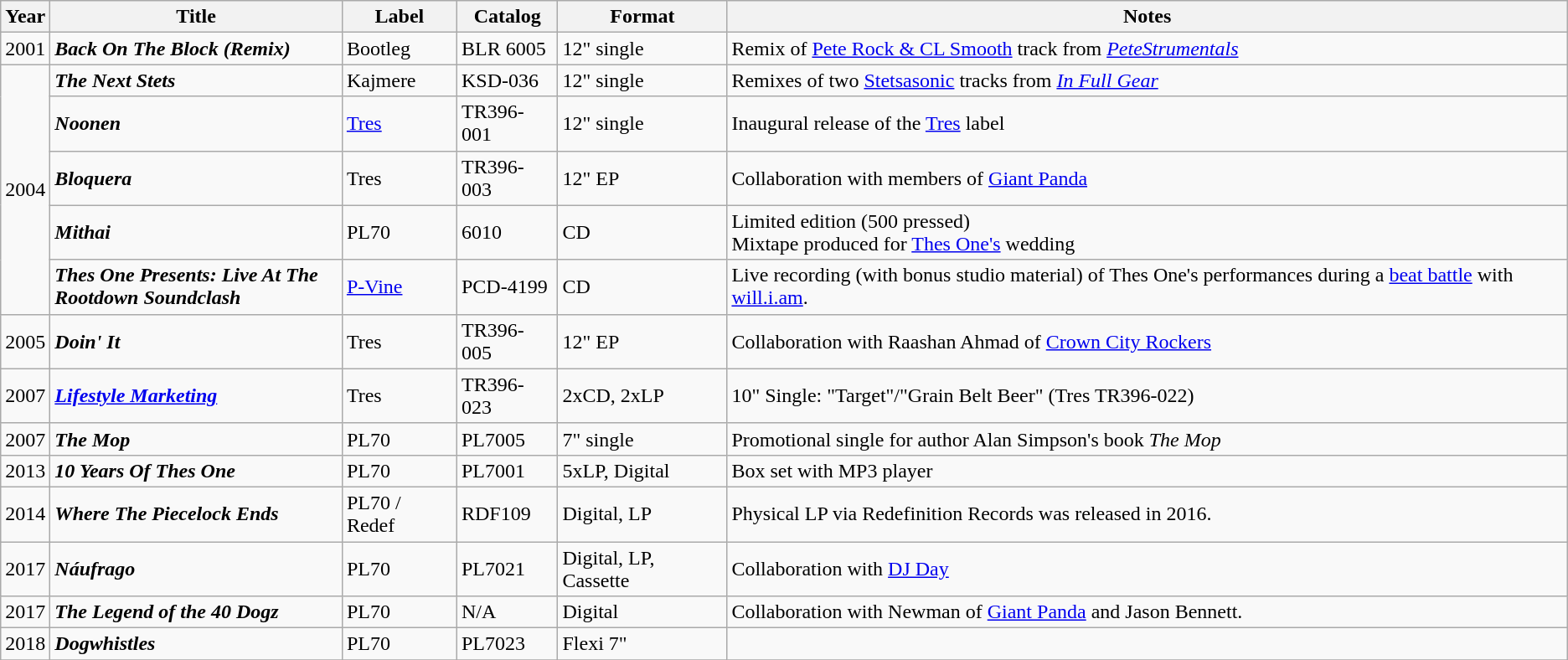<table class="wikitable">
<tr>
<th>Year</th>
<th width="225">Title</th>
<th>Label</th>
<th>Catalog</th>
<th>Format</th>
<th>Notes</th>
</tr>
<tr>
<td>2001</td>
<td><strong><em>Back On The Block (Remix)</em></strong></td>
<td>Bootleg</td>
<td>BLR 6005</td>
<td>12" single</td>
<td>Remix of <a href='#'>Pete Rock & CL Smooth</a> track from <em><a href='#'>PeteStrumentals</a></em></td>
</tr>
<tr>
<td rowspan="5">2004</td>
<td><strong><em>The Next Stets</em></strong></td>
<td>Kajmere</td>
<td>KSD-036</td>
<td>12" single</td>
<td>Remixes of two <a href='#'>Stetsasonic</a> tracks from <em><a href='#'>In Full Gear</a></em></td>
</tr>
<tr>
<td><strong><em>Noonen</em></strong></td>
<td><a href='#'>Tres</a></td>
<td>TR396-001</td>
<td>12" single</td>
<td>Inaugural release of the <a href='#'>Tres</a> label</td>
</tr>
<tr>
<td><strong><em>Bloquera</em></strong></td>
<td>Tres</td>
<td>TR396-003</td>
<td>12" EP</td>
<td>Collaboration with members of <a href='#'>Giant Panda</a></td>
</tr>
<tr>
<td><strong><em>Mithai</em></strong></td>
<td>PL70</td>
<td>6010</td>
<td>CD</td>
<td>Limited edition (500 pressed)<br>Mixtape produced for <a href='#'>Thes One's</a> wedding</td>
</tr>
<tr>
<td><strong><em>Thes One Presents: Live At The Rootdown Soundclash</em></strong></td>
<td><a href='#'>P-Vine</a></td>
<td>PCD-4199</td>
<td>CD</td>
<td>Live recording (with bonus studio material) of Thes One's performances during a <a href='#'>beat battle</a> with <a href='#'>will.i.am</a>.</td>
</tr>
<tr>
<td>2005</td>
<td><strong><em>Doin' It</em></strong></td>
<td>Tres</td>
<td>TR396-005</td>
<td>12" EP</td>
<td>Collaboration with Raashan Ahmad of <a href='#'>Crown City Rockers</a></td>
</tr>
<tr>
<td>2007</td>
<td><strong><em><a href='#'>Lifestyle Marketing</a></em></strong></td>
<td>Tres</td>
<td>TR396-023</td>
<td>2xCD, 2xLP</td>
<td>10" Single: "Target"/"Grain Belt Beer" (Tres TR396-022)</td>
</tr>
<tr>
<td>2007</td>
<td><strong><em>The Mop</em></strong></td>
<td>PL70</td>
<td>PL7005</td>
<td>7" single</td>
<td>Promotional single for author Alan Simpson's book <em>The Mop</em></td>
</tr>
<tr>
<td>2013</td>
<td><strong><em>10 Years Of Thes One</em></strong></td>
<td>PL70</td>
<td>PL7001</td>
<td>5xLP, Digital</td>
<td>Box set with MP3 player</td>
</tr>
<tr>
<td>2014</td>
<td><strong><em>Where The Piecelock Ends</em></strong></td>
<td>PL70 / Redef</td>
<td>RDF109</td>
<td>Digital, LP</td>
<td>Physical LP via Redefinition Records was released in 2016.</td>
</tr>
<tr>
<td>2017</td>
<td><strong><em>Náufrago</em></strong></td>
<td>PL70</td>
<td>PL7021</td>
<td>Digital, LP, Cassette</td>
<td>Collaboration with <a href='#'>DJ Day</a></td>
</tr>
<tr>
<td>2017</td>
<td><strong><em>The Legend of the 40 Dogz</em></strong></td>
<td>PL70</td>
<td>N/A</td>
<td>Digital</td>
<td>Collaboration with Newman of <a href='#'>Giant Panda</a> and Jason Bennett.</td>
</tr>
<tr>
<td>2018</td>
<td><strong><em>Dogwhistles</em></strong></td>
<td>PL70</td>
<td>PL7023</td>
<td>Flexi 7"</td>
<td></td>
</tr>
<tr>
</tr>
</table>
